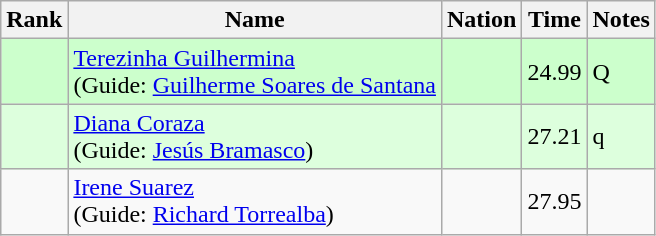<table class="wikitable sortable">
<tr>
<th>Rank</th>
<th>Name</th>
<th>Nation</th>
<th>Time</th>
<th>Notes</th>
</tr>
<tr bgcolor=ccffcc>
<td></td>
<td><a href='#'>Terezinha Guilhermina</a><br>(Guide: <a href='#'>Guilherme Soares de Santana</a></td>
<td></td>
<td>24.99</td>
<td>Q</td>
</tr>
<tr bgcolor=ddffdd>
<td></td>
<td><a href='#'>Diana Coraza</a><br>(Guide: <a href='#'>Jesús Bramasco</a>)</td>
<td></td>
<td>27.21</td>
<td>q</td>
</tr>
<tr>
<td></td>
<td><a href='#'>Irene Suarez</a><br>(Guide: <a href='#'>Richard Torrealba</a>)</td>
<td></td>
<td>27.95</td>
<td></td>
</tr>
</table>
